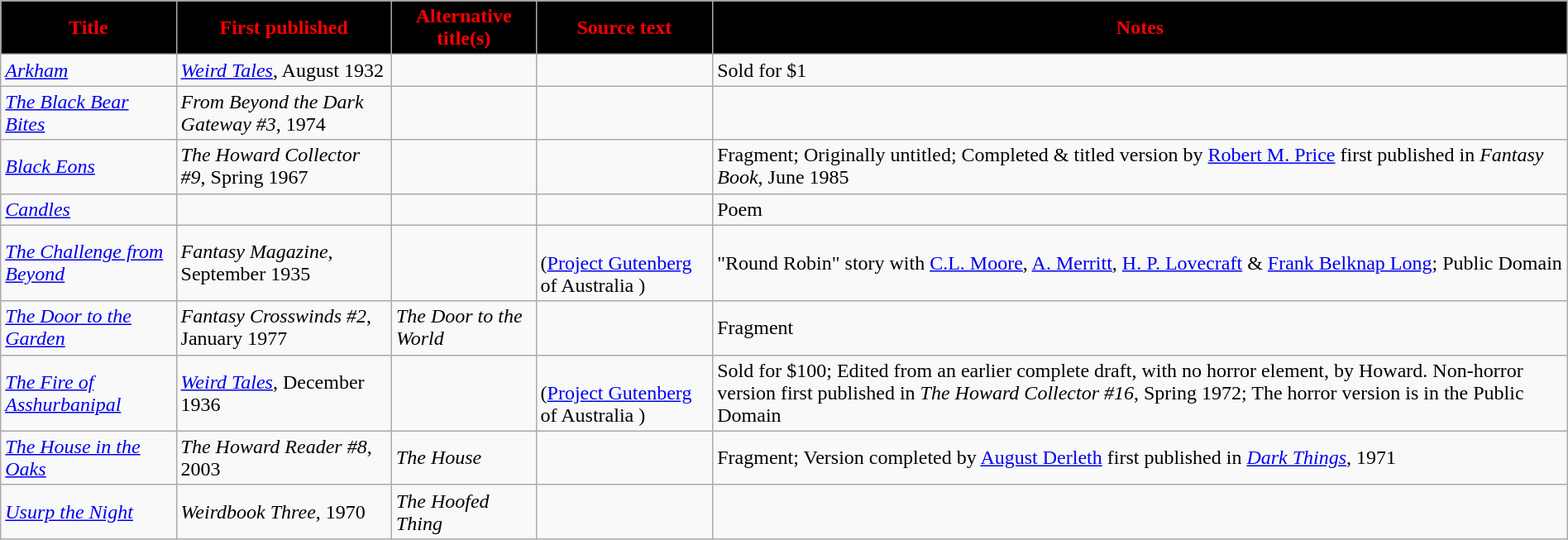<table class="wikitable" width="100%">
<tr>
<th style="background:black; color:red">Title</th>
<th style="background:black; color:red">First published</th>
<th style="background:black; color:red">Alternative title(s)</th>
<th style="background:black; color:red">Source text</th>
<th style="background:black; color:red">Notes</th>
</tr>
<tr>
<td><em><a href='#'>Arkham</a></em></td>
<td><em><a href='#'>Weird Tales</a></em>, August 1932</td>
<td></td>
<td></td>
<td>Sold for $1</td>
</tr>
<tr>
<td><em><a href='#'>The Black Bear Bites</a></em></td>
<td><em>From Beyond the Dark Gateway #3</em>, 1974</td>
<td></td>
<td></td>
<td></td>
</tr>
<tr>
<td><em><a href='#'>Black Eons</a></em></td>
<td><em>The Howard Collector #9</em>, Spring 1967</td>
<td></td>
<td></td>
<td>Fragment; Originally untitled; Completed & titled version by <a href='#'>Robert M. Price</a> first published in <em>Fantasy Book</em>, June 1985</td>
</tr>
<tr>
<td><em><a href='#'>Candles</a></em></td>
<td></td>
<td></td>
<td></td>
<td>Poem</td>
</tr>
<tr>
<td><em><a href='#'>The Challenge from Beyond</a></em></td>
<td><em>Fantasy Magazine</em>, September 1935</td>
<td></td>
<td><em></em><br>(<a href='#'>Project Gutenberg</a> of Australia )</td>
<td>"Round Robin" story with <a href='#'>C.L. Moore</a>, <a href='#'>A. Merritt</a>, <a href='#'>H. P. Lovecraft</a> & <a href='#'>Frank Belknap Long</a>; Public Domain</td>
</tr>
<tr>
<td><em><a href='#'>The Door to the Garden</a></em></td>
<td><em>Fantasy Crosswinds #2</em>, January 1977</td>
<td><em>The Door to the World</em></td>
<td></td>
<td>Fragment</td>
</tr>
<tr>
<td><em><a href='#'>The Fire of Asshurbanipal</a></em></td>
<td><em><a href='#'>Weird Tales</a></em>, December 1936</td>
<td></td>
<td><em></em><br>(<a href='#'>Project Gutenberg</a> of Australia )</td>
<td>Sold for $100; Edited from an earlier complete draft, with no horror element, by Howard. Non-horror version first published in <em>The Howard Collector #16</em>, Spring 1972; The horror version is in the Public Domain</td>
</tr>
<tr>
<td><em><a href='#'>The House in the Oaks</a></em></td>
<td><em>The Howard Reader #8</em>, 2003</td>
<td><em>The House</em></td>
<td></td>
<td>Fragment; Version completed by <a href='#'>August Derleth</a> first published in <em><a href='#'>Dark Things</a></em>, 1971</td>
</tr>
<tr>
<td><em><a href='#'>Usurp the Night</a></em></td>
<td><em>Weirdbook Three</em>, 1970</td>
<td><em>The Hoofed Thing</em></td>
<td></td>
<td></td>
</tr>
</table>
